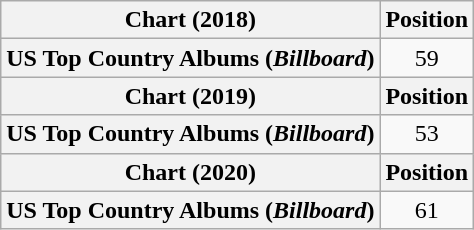<table class="wikitable plainrowheaders" style="text-align:center">
<tr>
<th scope="col">Chart (2018)</th>
<th scope="col">Position</th>
</tr>
<tr>
<th scope="row">US Top Country Albums (<em>Billboard</em>)</th>
<td>59</td>
</tr>
<tr>
<th scope="col">Chart (2019)</th>
<th scope="col">Position</th>
</tr>
<tr>
<th scope="row">US Top Country Albums (<em>Billboard</em>)</th>
<td>53</td>
</tr>
<tr>
<th scope="col">Chart (2020)</th>
<th scope="col">Position</th>
</tr>
<tr>
<th scope="row">US Top Country Albums (<em>Billboard</em>)</th>
<td>61</td>
</tr>
</table>
